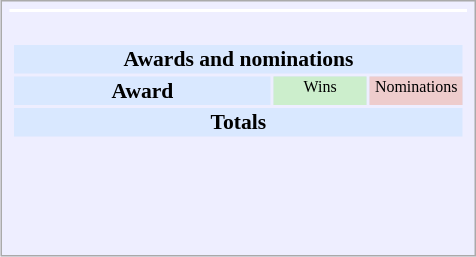<table class="infobox" style="width:22em; text-align:left; font-size:90%; vertical-align:middle; background:#eef;">
<tr style="background:white;">
<td colspan="2" style="text-align:center;"></td>
</tr>
<tr>
<td colspan="3"><br><table class="collapsible collapsed" style="width:100%;">
<tr>
<th colspan="3" style="background:#d9e8ff; text-align:center;">Awards and nominations</th>
</tr>
<tr style="background:#d9e8ff; text-align:center;">
<th style="vertical-align: middle;">Award</th>
<td style="background:#cec; font-size:8pt; width:60px;">Wins</td>
<td style="background:#ecc; font-size:8pt; width:60px;">Nominations</td>
</tr>
<tr style="background:#d9e8ff;">
<td colspan="3" style="text-align:center;"><strong>Totals</strong></td>
</tr>
<tr>
<td align=center><br></td>
<td></td>
<td></td>
</tr>
<tr>
<td align=center><br></td>
<td></td>
<td></td>
</tr>
<tr>
<td align=center><br></td>
<td></td>
<td></td>
</tr>
</table>
</td>
</tr>
<tr style="background-color#d9e8ff">
<td></td>
<td></td>
</tr>
<tr>
<td></td>
<td></td>
</tr>
</table>
